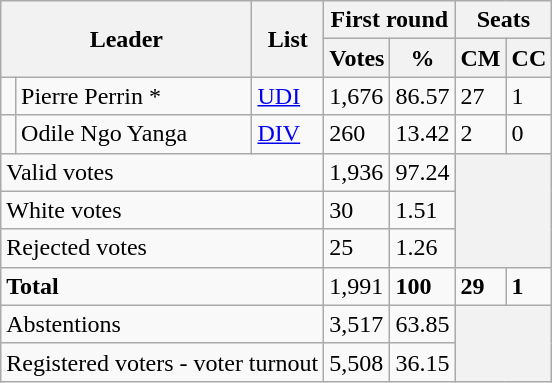<table class="wikitable">
<tr>
<th colspan="2" rowspan="2">Leader</th>
<th rowspan="2">List</th>
<th colspan="2">First round</th>
<th colspan="2">Seats</th>
</tr>
<tr>
<th>Votes</th>
<th>%</th>
<th>CM</th>
<th>CC</th>
</tr>
<tr>
<td bgcolor=></td>
<td>Pierre Perrin *</td>
<td><a href='#'>UDI</a></td>
<td>1,676</td>
<td>86.57</td>
<td>27</td>
<td>1</td>
</tr>
<tr>
<td bgcolor=></td>
<td>Odile Ngo Yanga</td>
<td><a href='#'>DIV</a></td>
<td>260</td>
<td>13.42</td>
<td>2</td>
<td>0</td>
</tr>
<tr>
<td colspan="3">Valid votes</td>
<td>1,936</td>
<td>97.24</td>
<th colspan="2" rowspan="3"></th>
</tr>
<tr>
<td colspan="3">White votes</td>
<td>30</td>
<td>1.51</td>
</tr>
<tr>
<td colspan="3">Rejected votes</td>
<td>25</td>
<td>1.26</td>
</tr>
<tr>
<td colspan="3"><strong>Total</strong></td>
<td>1,991</td>
<td><strong>100</strong></td>
<td><strong>29</strong></td>
<td><strong>1</strong></td>
</tr>
<tr>
<td colspan="3">Abstentions</td>
<td>3,517</td>
<td>63.85</td>
<th colspan="2" rowspan="2"></th>
</tr>
<tr>
<td colspan="3">Registered voters - voter turnout</td>
<td>5,508</td>
<td>36.15</td>
</tr>
</table>
